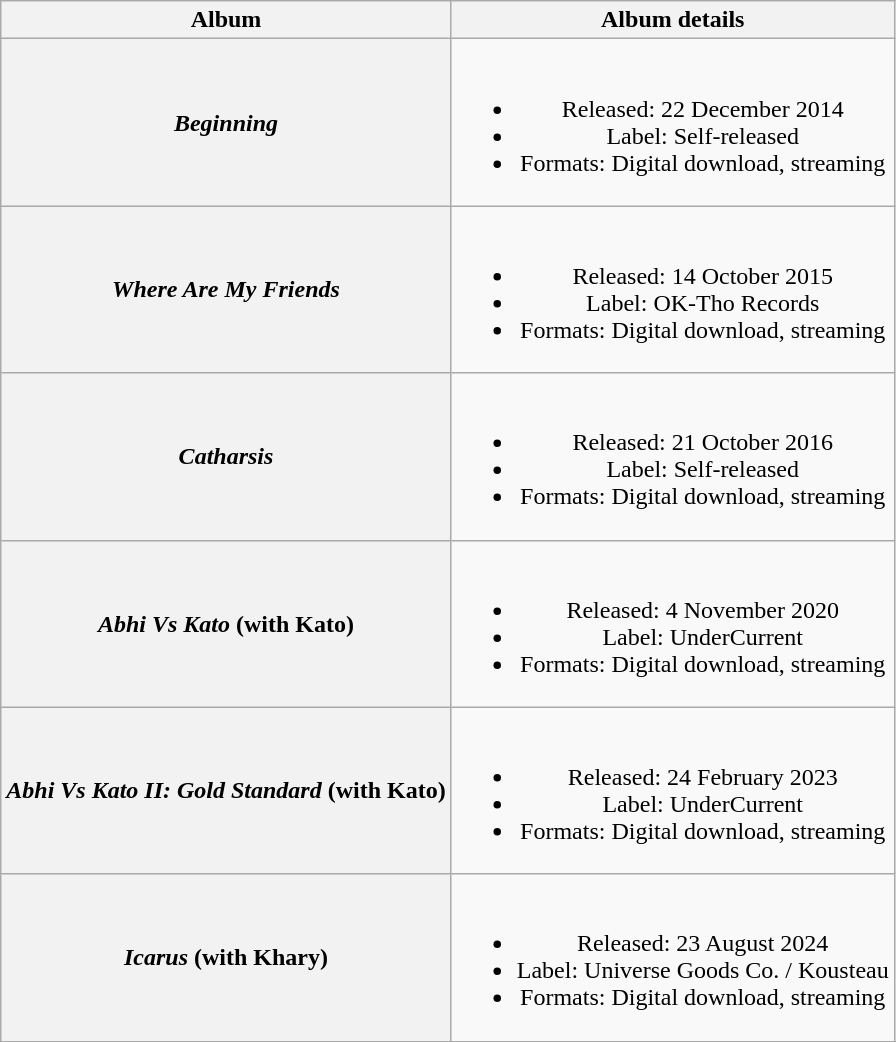<table class="wikitable plainrowheaders" style="text-align:center;">
<tr>
<th>Album</th>
<th>Album details</th>
</tr>
<tr>
<th scope="row"><em>Beginning</em></th>
<td><br><ul><li>Released: 22 December 2014</li><li>Label: Self-released</li><li>Formats: Digital download, streaming</li></ul></td>
</tr>
<tr>
<th scope="row"><em>Where Are My Friends</em></th>
<td><br><ul><li>Released: 14 October 2015</li><li>Label: OK-Tho Records</li><li>Formats: Digital download, streaming</li></ul></td>
</tr>
<tr>
<th scope="row"><em>Catharsis</em></th>
<td><br><ul><li>Released: 21 October 2016</li><li>Label: Self-released</li><li>Formats: Digital download, streaming</li></ul></td>
</tr>
<tr>
<th scope="row"><em>Abhi Vs Kato</em> (with Kato)</th>
<td><br><ul><li>Released: 4 November 2020</li><li>Label: UnderCurrent</li><li>Formats: Digital download, streaming</li></ul></td>
</tr>
<tr>
<th scope="row"><em>Abhi Vs Kato II: Gold Standard</em> (with Kato)</th>
<td><br><ul><li>Released: 24 February 2023</li><li>Label: UnderCurrent</li><li>Formats: Digital download, streaming</li></ul></td>
</tr>
<tr>
<th scope="row"><em>Icarus</em> (with Khary)</th>
<td><br><ul><li>Released: 23 August 2024</li><li>Label: Universe Goods Co. / Kousteau</li><li>Formats: Digital download, streaming</li></ul></td>
</tr>
<tr>
</tr>
</table>
